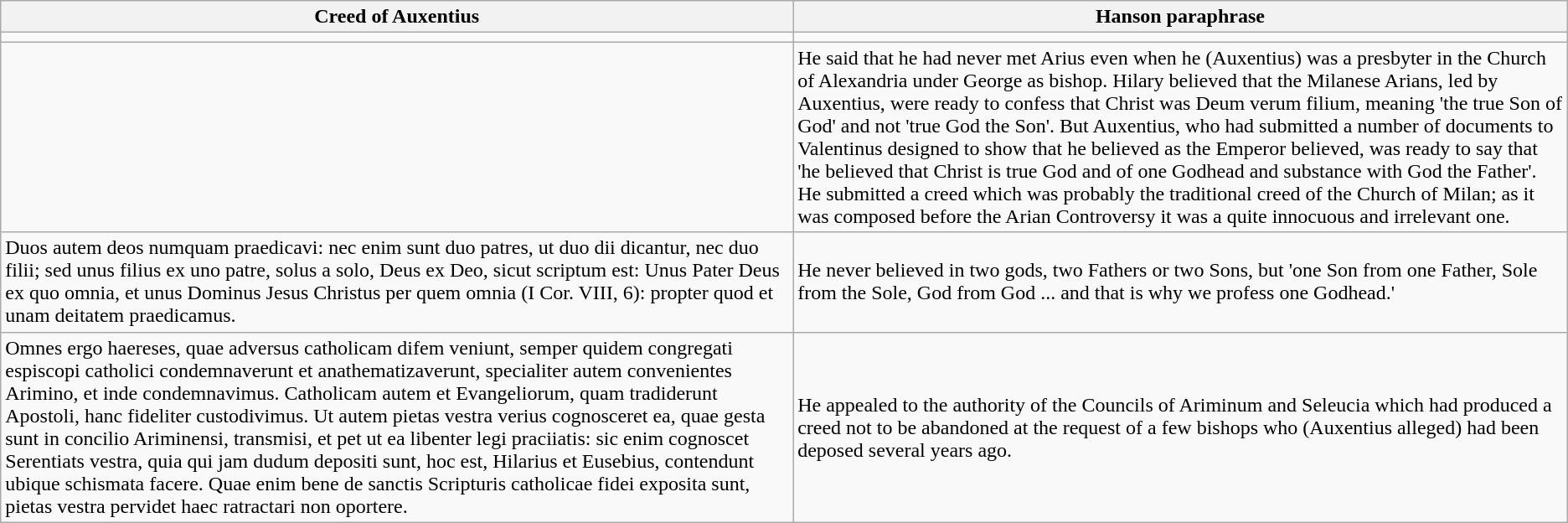<table class="wikitable">
<tr>
<th>Creed of Auxentius</th>
<th>Hanson paraphrase</th>
</tr>
<tr>
<td></td>
<td></td>
</tr>
<tr>
<td><br></td>
<td>He said that he had never met Arius even when he (Auxentius) was a presbyter in the Church of Alexandria under George as bishop. Hilary believed that the Milanese Arians, led by Auxentius, were ready to confess that Christ was Deum verum filium, meaning 'the true Son of God' and not 'true God the Son'. But Auxentius, who had submitted a number of documents to Valentinus designed to show that he believed as the Emperor believed, was ready to say that 'he believed that Christ is true God and of one Godhead and substance with God the Father'. He submitted a creed which was probably the traditional creed of the Church of Milan; as it was composed before the Arian Controversy it was a quite innocuous and irrelevant one.</td>
</tr>
<tr>
<td>Duos autem deos numquam praedicavi: nec enim sunt duo patres, ut duo dii dicantur, nec duo filii; sed unus filius ex uno patre, solus a solo, Deus ex Deo, sicut scriptum est: Unus Pater Deus ex quo omnia, et unus Dominus Jesus Christus per quem omnia (I Cor. VIII, 6): propter quod et unam deitatem praedicamus.</td>
<td>He never believed in two gods, two Fathers or two Sons, but 'one Son from one Father, Sole from the Sole, God from God ... and that is why we profess one Godhead.'</td>
</tr>
<tr>
<td>Omnes ergo haereses, quae adversus catholicam difem veniunt, semper quidem congregati espiscopi catholici condemnaverunt et anathematizaverunt, specialiter autem convenientes Arimino, et inde condemnavimus. Catholicam autem et Evangeliorum, quam tradiderunt Apostoli, hanc fideliter custodivimus. Ut autem pietas vestra verius cognosceret ea, quae gesta sunt in concilio Ariminensi, transmisi, et pet ut ea libenter legi praciiatis: sic enim cognoscet Serentiats vestra, quia qui jam dudum depositi sunt, hoc est, Hilarius et Eusebius, contendunt ubique schismata facere. Quae enim bene de sanctis Scripturis catholicae fidei exposita sunt, pietas vestra pervidet haec ratractari non oportere.</td>
<td>He appealed to the authority of the Councils of Ariminum and Seleucia which had produced a creed not to be abandoned at the request of a few bishops who (Auxentius alleged) had been deposed several years ago.</td>
</tr>
</table>
